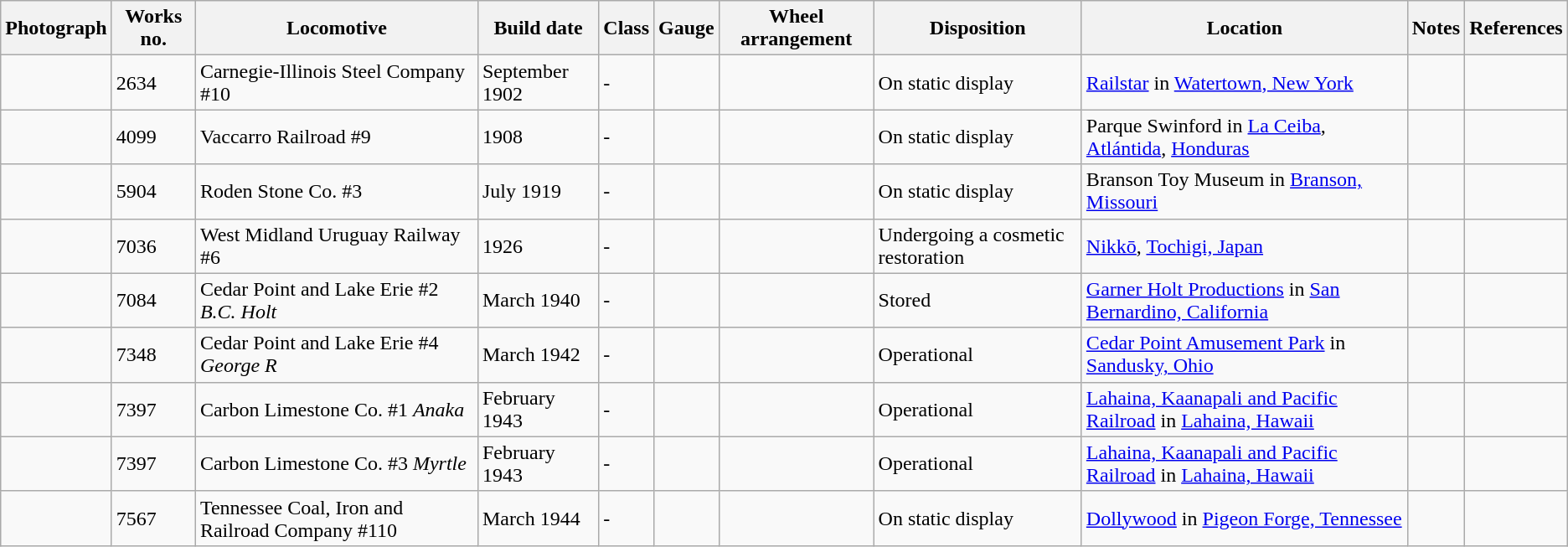<table class="wikitable">
<tr>
<th>Photograph</th>
<th>Works no.</th>
<th>Locomotive</th>
<th>Build date</th>
<th>Class</th>
<th>Gauge</th>
<th>Wheel arrangement</th>
<th>Disposition</th>
<th>Location</th>
<th>Notes</th>
<th>References</th>
</tr>
<tr>
<td></td>
<td>2634</td>
<td>Carnegie-Illinois Steel Company #10</td>
<td>September 1902</td>
<td>-</td>
<td></td>
<td></td>
<td>On static display</td>
<td><a href='#'>Railstar</a> in <a href='#'>Watertown, New York</a></td>
<td></td>
<td></td>
</tr>
<tr>
<td></td>
<td>4099</td>
<td>Vaccarro Railroad #9</td>
<td>1908</td>
<td>-</td>
<td></td>
<td></td>
<td>On static display</td>
<td>Parque Swinford in <a href='#'>La Ceiba</a>, <a href='#'>Atlántida</a>, <a href='#'>Honduras</a></td>
<td></td>
<td></td>
</tr>
<tr>
<td></td>
<td>5904</td>
<td>Roden Stone Co. #3</td>
<td>July 1919</td>
<td>-</td>
<td></td>
<td></td>
<td>On static display</td>
<td>Branson Toy Museum in <a href='#'>Branson, Missouri</a></td>
<td></td>
<td></td>
</tr>
<tr>
<td></td>
<td>7036</td>
<td>West Midland Uruguay Railway #6</td>
<td>1926</td>
<td>-</td>
<td></td>
<td></td>
<td>Undergoing a cosmetic restoration</td>
<td><a href='#'>Nikkō</a>, <a href='#'>Tochigi, Japan</a></td>
<td></td>
<td></td>
</tr>
<tr>
<td></td>
<td>7084</td>
<td>Cedar Point and Lake Erie #2 <em>B.C. Holt</em></td>
<td>March 1940</td>
<td>-</td>
<td></td>
<td></td>
<td>Stored</td>
<td><a href='#'>Garner Holt Productions</a> in <a href='#'>San Bernardino, California</a></td>
<td></td>
<td></td>
</tr>
<tr>
<td></td>
<td>7348</td>
<td>Cedar Point and Lake Erie #4 <em>George R</em></td>
<td>March 1942</td>
<td>-</td>
<td></td>
<td></td>
<td>Operational</td>
<td><a href='#'>Cedar Point Amusement Park</a> in <a href='#'>Sandusky, Ohio</a></td>
<td></td>
<td></td>
</tr>
<tr>
<td></td>
<td>7397</td>
<td>Carbon Limestone Co. #1 <em>Anaka</em></td>
<td>February 1943</td>
<td>-</td>
<td></td>
<td></td>
<td>Operational</td>
<td><a href='#'>Lahaina, Kaanapali and Pacific Railroad</a> in <a href='#'>Lahaina, Hawaii</a></td>
<td></td>
<td></td>
</tr>
<tr>
<td></td>
<td>7397</td>
<td>Carbon Limestone Co. #3 <em>Myrtle</em></td>
<td>February 1943</td>
<td>-</td>
<td></td>
<td></td>
<td>Operational</td>
<td><a href='#'>Lahaina, Kaanapali and Pacific Railroad</a> in <a href='#'>Lahaina, Hawaii</a></td>
<td></td>
<td></td>
</tr>
<tr>
<td></td>
<td>7567</td>
<td>Tennessee Coal, Iron and Railroad Company #110</td>
<td>March 1944</td>
<td>-</td>
<td></td>
<td></td>
<td>On static display</td>
<td><a href='#'>Dollywood</a> in <a href='#'>Pigeon Forge, Tennessee</a></td>
<td></td>
<td></td>
</tr>
</table>
